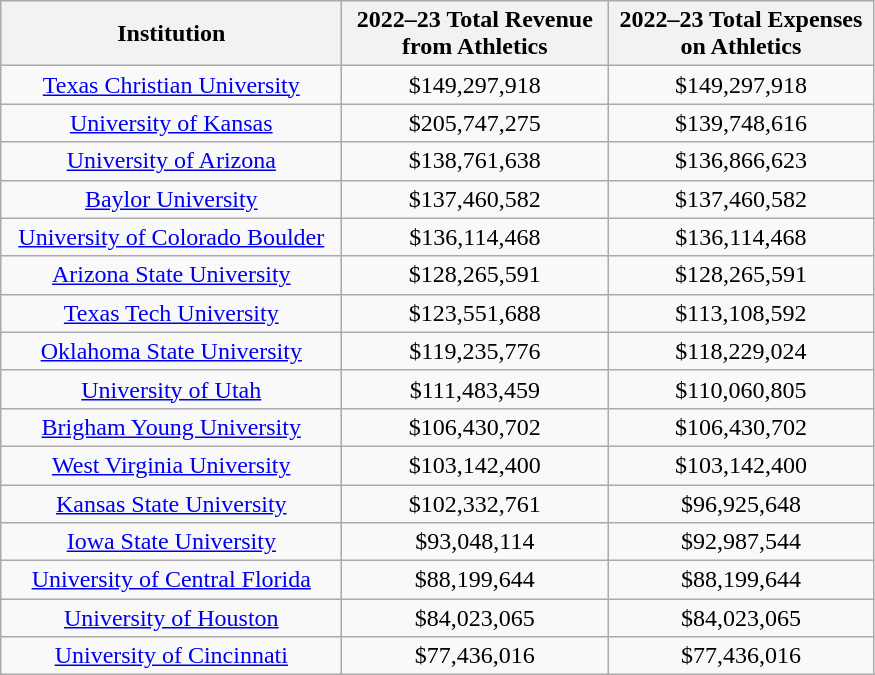<table class="wikitable sortable" style="text-align: center">
<tr>
<th style="width:220px;">Institution</th>
<th style="width:170px;">2022–23 Total Revenue from Athletics</th>
<th style="width:170px;">2022–23 Total Expenses on Athletics</th>
</tr>
<tr>
<td><a href='#'>Texas Christian University</a></td>
<td>$149,297,918</td>
<td>$149,297,918</td>
</tr>
<tr>
<td><a href='#'>University of Kansas</a></td>
<td>$205,747,275</td>
<td>$139,748,616</td>
</tr>
<tr>
<td><a href='#'>University of Arizona</a></td>
<td>$138,761,638</td>
<td>$136,866,623</td>
</tr>
<tr>
<td><a href='#'>Baylor University</a></td>
<td>$137,460,582</td>
<td>$137,460,582</td>
</tr>
<tr>
<td><a href='#'>University of Colorado Boulder</a></td>
<td>$136,114,468</td>
<td>$136,114,468</td>
</tr>
<tr>
<td><a href='#'>Arizona State University</a></td>
<td>$128,265,591</td>
<td>$128,265,591</td>
</tr>
<tr>
<td><a href='#'>Texas Tech University</a></td>
<td>$123,551,688</td>
<td>$113,108,592</td>
</tr>
<tr>
<td><a href='#'>Oklahoma State University</a></td>
<td>$119,235,776</td>
<td>$118,229,024</td>
</tr>
<tr>
<td><a href='#'>University of Utah</a></td>
<td>$111,483,459</td>
<td>$110,060,805</td>
</tr>
<tr>
<td><a href='#'>Brigham Young University</a></td>
<td>$106,430,702</td>
<td>$106,430,702</td>
</tr>
<tr>
<td><a href='#'>West Virginia University</a></td>
<td>$103,142,400</td>
<td>$103,142,400</td>
</tr>
<tr>
<td><a href='#'>Kansas State University</a></td>
<td>$102,332,761</td>
<td>$96,925,648</td>
</tr>
<tr>
<td><a href='#'>Iowa State University</a></td>
<td>$93,048,114</td>
<td>$92,987,544</td>
</tr>
<tr>
<td><a href='#'>University of Central Florida</a></td>
<td>$88,199,644</td>
<td>$88,199,644</td>
</tr>
<tr>
<td><a href='#'>University of Houston</a></td>
<td>$84,023,065</td>
<td>$84,023,065</td>
</tr>
<tr>
<td><a href='#'>University of Cincinnati</a></td>
<td>$77,436,016</td>
<td>$77,436,016</td>
</tr>
</table>
